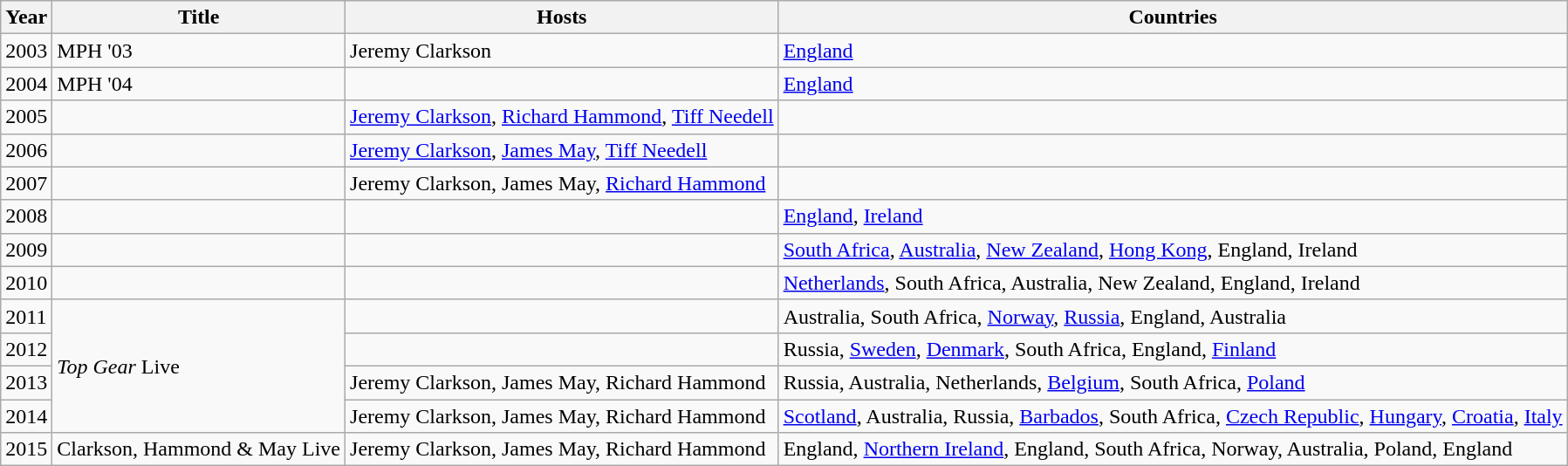<table class="wikitable">
<tr>
<th>Year</th>
<th>Title</th>
<th>Hosts</th>
<th>Countries</th>
</tr>
<tr>
<td>2003</td>
<td>MPH '03</td>
<td>Jeremy Clarkson</td>
<td><a href='#'>England</a></td>
</tr>
<tr>
<td>2004</td>
<td>MPH '04</td>
<td></td>
<td><a href='#'>England</a></td>
</tr>
<tr>
<td>2005</td>
<td></td>
<td><a href='#'>Jeremy Clarkson</a>, <a href='#'>Richard Hammond</a>, <a href='#'>Tiff Needell</a></td>
<td></td>
</tr>
<tr>
<td>2006</td>
<td></td>
<td><a href='#'>Jeremy Clarkson</a>, <a href='#'>James May</a>, <a href='#'>Tiff Needell</a></td>
<td></td>
</tr>
<tr>
<td>2007</td>
<td></td>
<td>Jeremy Clarkson, James May, <a href='#'>Richard Hammond</a></td>
<td></td>
</tr>
<tr>
<td>2008</td>
<td></td>
<td></td>
<td><a href='#'>England</a>, <a href='#'>Ireland</a></td>
</tr>
<tr>
<td>2009</td>
<td></td>
<td></td>
<td><a href='#'>South Africa</a>, <a href='#'>Australia</a>, <a href='#'>New Zealand</a>, <a href='#'>Hong Kong</a>, England, Ireland</td>
</tr>
<tr>
<td>2010</td>
<td></td>
<td></td>
<td><a href='#'>Netherlands</a>, South Africa, Australia, New Zealand, England, Ireland</td>
</tr>
<tr>
<td>2011</td>
<td rowspan="4"><em>Top Gear</em> Live</td>
<td></td>
<td>Australia, South Africa, <a href='#'>Norway</a>, <a href='#'>Russia</a>, England, Australia</td>
</tr>
<tr>
<td>2012</td>
<td></td>
<td>Russia, <a href='#'>Sweden</a>, <a href='#'>Denmark</a>, South Africa, England, <a href='#'>Finland</a></td>
</tr>
<tr>
<td>2013</td>
<td>Jeremy Clarkson, James May, Richard Hammond</td>
<td>Russia, Australia, Netherlands, <a href='#'>Belgium</a>, South Africa, <a href='#'>Poland</a></td>
</tr>
<tr>
<td>2014</td>
<td>Jeremy Clarkson, James May, Richard Hammond</td>
<td><a href='#'>Scotland</a>, Australia, Russia, <a href='#'>Barbados</a>, South Africa, <a href='#'>Czech Republic</a>, <a href='#'>Hungary</a>, <a href='#'>Croatia</a>, <a href='#'>Italy</a></td>
</tr>
<tr>
<td>2015</td>
<td>Clarkson, Hammond & May Live</td>
<td>Jeremy Clarkson, James May, Richard Hammond</td>
<td>England, <a href='#'>Northern Ireland</a>, England, South Africa, Norway, Australia, Poland, England</td>
</tr>
</table>
